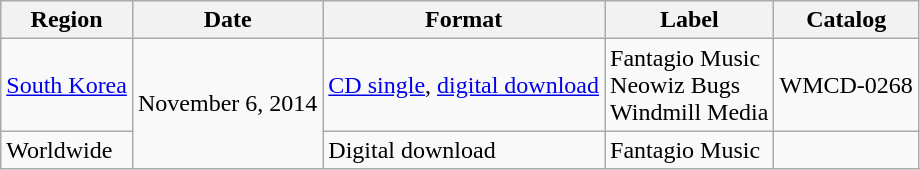<table class="wikitable plainrowheaders">
<tr>
<th scope="col">Region</th>
<th>Date</th>
<th>Format</th>
<th>Label</th>
<th>Catalog</th>
</tr>
<tr>
<td><a href='#'>South Korea</a></td>
<td rowspan="2">November 6, 2014</td>
<td><a href='#'>CD single</a>, <a href='#'>digital download</a></td>
<td>Fantagio Music<br>Neowiz Bugs<br>Windmill Media</td>
<td>WMCD-0268</td>
</tr>
<tr>
<td>Worldwide</td>
<td>Digital download</td>
<td>Fantagio Music</td>
<td></td>
</tr>
</table>
